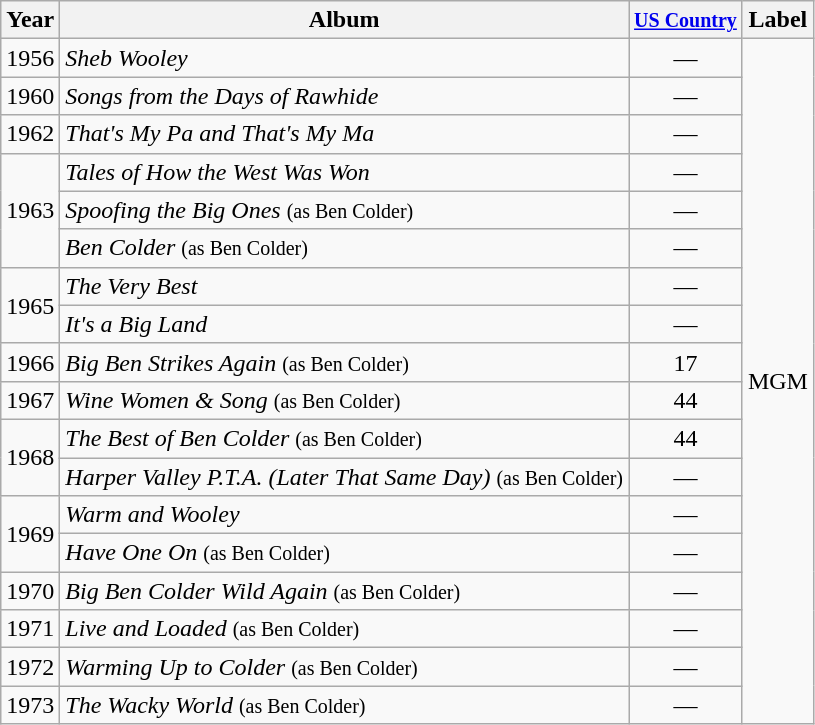<table class="wikitable">
<tr>
<th>Year</th>
<th>Album</th>
<th><small><a href='#'>US Country</a></small></th>
<th>Label</th>
</tr>
<tr>
<td>1956</td>
<td><em>Sheb Wooley</em></td>
<td align="center">—</td>
<td rowspan="18">MGM</td>
</tr>
<tr>
<td>1960</td>
<td><em>Songs from the Days of Rawhide</em></td>
<td align="center">—</td>
</tr>
<tr>
<td>1962</td>
<td><em>That's My Pa and That's My Ma</em></td>
<td align="center">—</td>
</tr>
<tr>
<td rowspan="3">1963</td>
<td><em>Tales of How the West Was Won</em></td>
<td align="center">—</td>
</tr>
<tr>
<td><em>Spoofing the Big Ones</em> <small>(as Ben Colder)</small></td>
<td align="center">—</td>
</tr>
<tr>
<td><em>Ben Colder</em> <small>(as Ben Colder)</small></td>
<td align="center">—</td>
</tr>
<tr>
<td rowspan="2">1965</td>
<td><em>The Very Best</em></td>
<td align="center">—</td>
</tr>
<tr>
<td><em>It's a Big Land</em></td>
<td align="center">—</td>
</tr>
<tr>
<td>1966</td>
<td><em>Big Ben Strikes Again</em> <small>(as Ben Colder)</small></td>
<td align="center">17</td>
</tr>
<tr>
<td>1967</td>
<td><em>Wine Women & Song</em> <small>(as Ben Colder)</small></td>
<td align="center">44</td>
</tr>
<tr>
<td rowspan="2">1968</td>
<td><em>The Best of Ben Colder</em> <small>(as Ben Colder)</small></td>
<td align="center">44</td>
</tr>
<tr>
<td><em>Harper Valley P.T.A. (Later That Same Day)</em> <small>(as Ben Colder)</small></td>
<td align="center">—</td>
</tr>
<tr>
<td rowspan="2">1969</td>
<td><em>Warm and Wooley</em></td>
<td align="center">—</td>
</tr>
<tr>
<td><em>Have One On</em> <small>(as Ben Colder)</small></td>
<td align="center">—</td>
</tr>
<tr>
<td>1970</td>
<td><em>Big Ben Colder Wild Again</em> <small>(as Ben Colder)</small></td>
<td align="center">—</td>
</tr>
<tr>
<td>1971</td>
<td><em>Live and Loaded</em> <small>(as Ben Colder)</small></td>
<td align="center">—</td>
</tr>
<tr>
<td>1972</td>
<td><em>Warming Up to Colder</em> <small>(as Ben Colder)</small></td>
<td align="center">—</td>
</tr>
<tr>
<td>1973</td>
<td><em>The Wacky World</em> <small>(as Ben Colder)</small></td>
<td align="center">—</td>
</tr>
</table>
